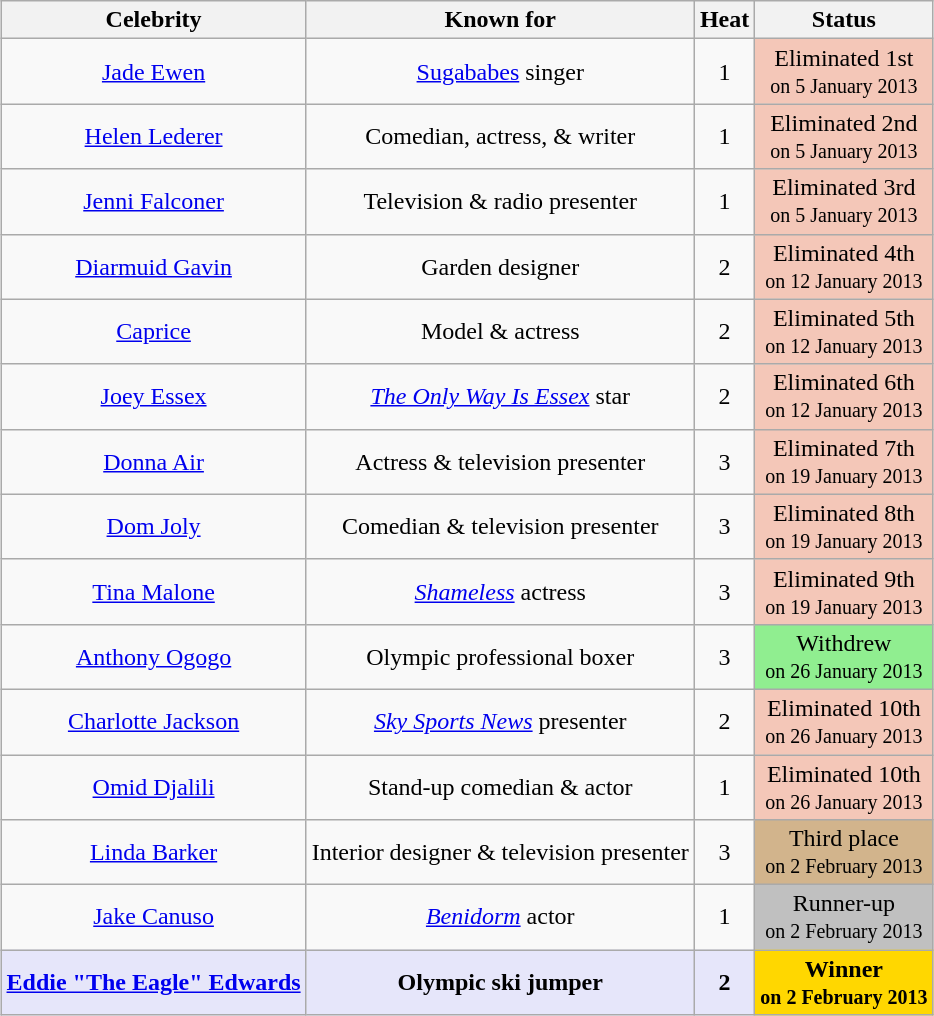<table class="wikitable" style="margin:auto; text-align:center;">
<tr>
<th>Celebrity</th>
<th>Known for</th>
<th>Heat</th>
<th>Status</th>
</tr>
<tr>
<td><a href='#'>Jade Ewen</a></td>
<td><a href='#'>Sugababes</a> singer</td>
<td>1</td>
<td style="background:#f4c7b8;">Eliminated 1st<br><small>on 5 January 2013</small></td>
</tr>
<tr>
<td><a href='#'>Helen Lederer</a></td>
<td>Comedian, actress, & writer</td>
<td>1</td>
<td style="background:#f4c7b8;">Eliminated 2nd<br><small>on 5 January 2013</small></td>
</tr>
<tr>
<td><a href='#'>Jenni Falconer</a></td>
<td>Television & radio presenter</td>
<td>1</td>
<td style="background:#f4c7b8;">Eliminated 3rd<br><small>on 5 January 2013</small></td>
</tr>
<tr>
<td><a href='#'>Diarmuid Gavin</a></td>
<td>Garden designer</td>
<td>2</td>
<td style="background:#f4c7b8;">Eliminated 4th<br><small>on 12 January 2013</small></td>
</tr>
<tr>
<td><a href='#'>Caprice</a></td>
<td>Model & actress</td>
<td>2</td>
<td style="background:#f4c7b8;">Eliminated 5th<br><small>on 12 January 2013</small></td>
</tr>
<tr>
<td><a href='#'>Joey Essex</a></td>
<td><em><a href='#'>The Only Way Is Essex</a></em> star</td>
<td>2</td>
<td style="background:#f4c7b8;">Eliminated 6th<br><small>on 12 January 2013</small></td>
</tr>
<tr>
<td><a href='#'>Donna Air</a></td>
<td>Actress & television presenter</td>
<td>3</td>
<td style="background:#f4c7b8;">Eliminated 7th<br><small>on 19 January 2013</small></td>
</tr>
<tr>
<td><a href='#'>Dom Joly</a></td>
<td>Comedian & television presenter</td>
<td>3</td>
<td style="background:#f4c7b8;">Eliminated 8th<br><small>on 19 January 2013</small></td>
</tr>
<tr>
<td><a href='#'>Tina Malone</a></td>
<td><em><a href='#'>Shameless</a></em> actress</td>
<td>3</td>
<td style="background:#f4c7b8;">Eliminated 9th<br><small>on 19 January 2013</small></td>
</tr>
<tr>
<td><a href='#'>Anthony Ogogo</a></td>
<td>Olympic professional boxer</td>
<td>3</td>
<td style=background:lightgreen>Withdrew<br><small>on 26 January 2013</small></td>
</tr>
<tr>
<td><a href='#'>Charlotte Jackson</a></td>
<td><em><a href='#'>Sky Sports News</a></em> presenter</td>
<td>2</td>
<td style="background:#f4c7b8;">Eliminated 10th<br><small>on 26 January 2013</small></td>
</tr>
<tr>
<td><a href='#'>Omid Djalili</a></td>
<td>Stand-up comedian & actor</td>
<td>1</td>
<td style="background:#f4c7b8;">Eliminated 10th<br><small>on 26 January 2013</small></td>
</tr>
<tr>
<td><a href='#'>Linda Barker</a></td>
<td>Interior designer & television presenter</td>
<td>3</td>
<td style=background:tan;>Third place<br><small>on 2 February 2013</small></td>
</tr>
<tr>
<td><a href='#'>Jake Canuso</a></td>
<td><em><a href='#'>Benidorm</a></em> actor</td>
<td>1</td>
<td style=background:silver;>Runner-up<br><small>on 2 February 2013</small></td>
</tr>
<tr>
<td style="background:lavender;"><strong><a href='#'>Eddie "The Eagle" Edwards</a></strong></td>
<td style="background:lavender;"><strong>Olympic ski jumper</strong></td>
<td style="background:lavender;"><strong>2</strong></td>
<td style=background:gold><strong>Winner</strong><br><small><strong>on 2 February 2013</strong></small></td>
</tr>
</table>
